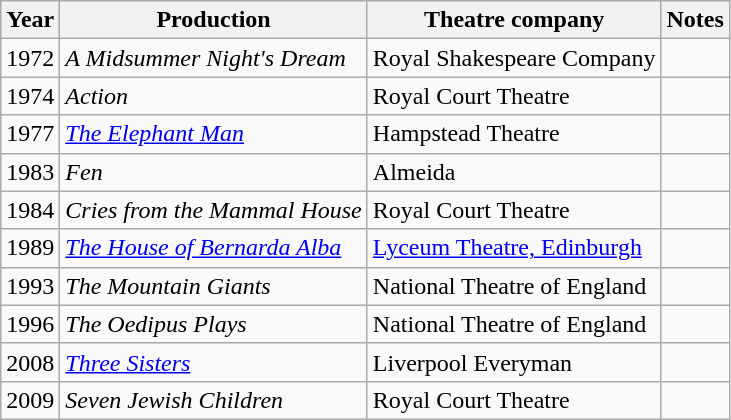<table class="wikitable">
<tr>
<th>Year</th>
<th>Production</th>
<th>Theatre company</th>
<th>Notes</th>
</tr>
<tr>
<td>1972</td>
<td><em>A Midsummer Night's Dream</em></td>
<td>Royal Shakespeare Company</td>
<td></td>
</tr>
<tr>
<td>1974</td>
<td><em>Action</em></td>
<td>Royal Court Theatre</td>
<td></td>
</tr>
<tr>
<td>1977</td>
<td><em><a href='#'>The Elephant Man</a></em></td>
<td>Hampstead Theatre</td>
<td></td>
</tr>
<tr>
<td>1983</td>
<td><em>Fen</em></td>
<td>Almeida</td>
<td></td>
</tr>
<tr>
<td>1984</td>
<td><em>Cries from the Mammal House</em></td>
<td>Royal Court Theatre</td>
<td></td>
</tr>
<tr>
<td>1989</td>
<td><em><a href='#'>The House of Bernarda Alba</a></em></td>
<td><a href='#'>Lyceum Theatre, Edinburgh</a></td>
<td></td>
</tr>
<tr>
<td>1993</td>
<td><em>The Mountain Giants</em></td>
<td>National Theatre of England</td>
<td></td>
</tr>
<tr>
<td>1996</td>
<td><em>The Oedipus Plays</em></td>
<td>National Theatre of England</td>
<td></td>
</tr>
<tr>
<td>2008</td>
<td><a href='#'><em>Three Sisters</em></a></td>
<td>Liverpool Everyman</td>
<td></td>
</tr>
<tr>
<td>2009</td>
<td><em>Seven Jewish Children</em></td>
<td>Royal Court Theatre</td>
<td></td>
</tr>
</table>
